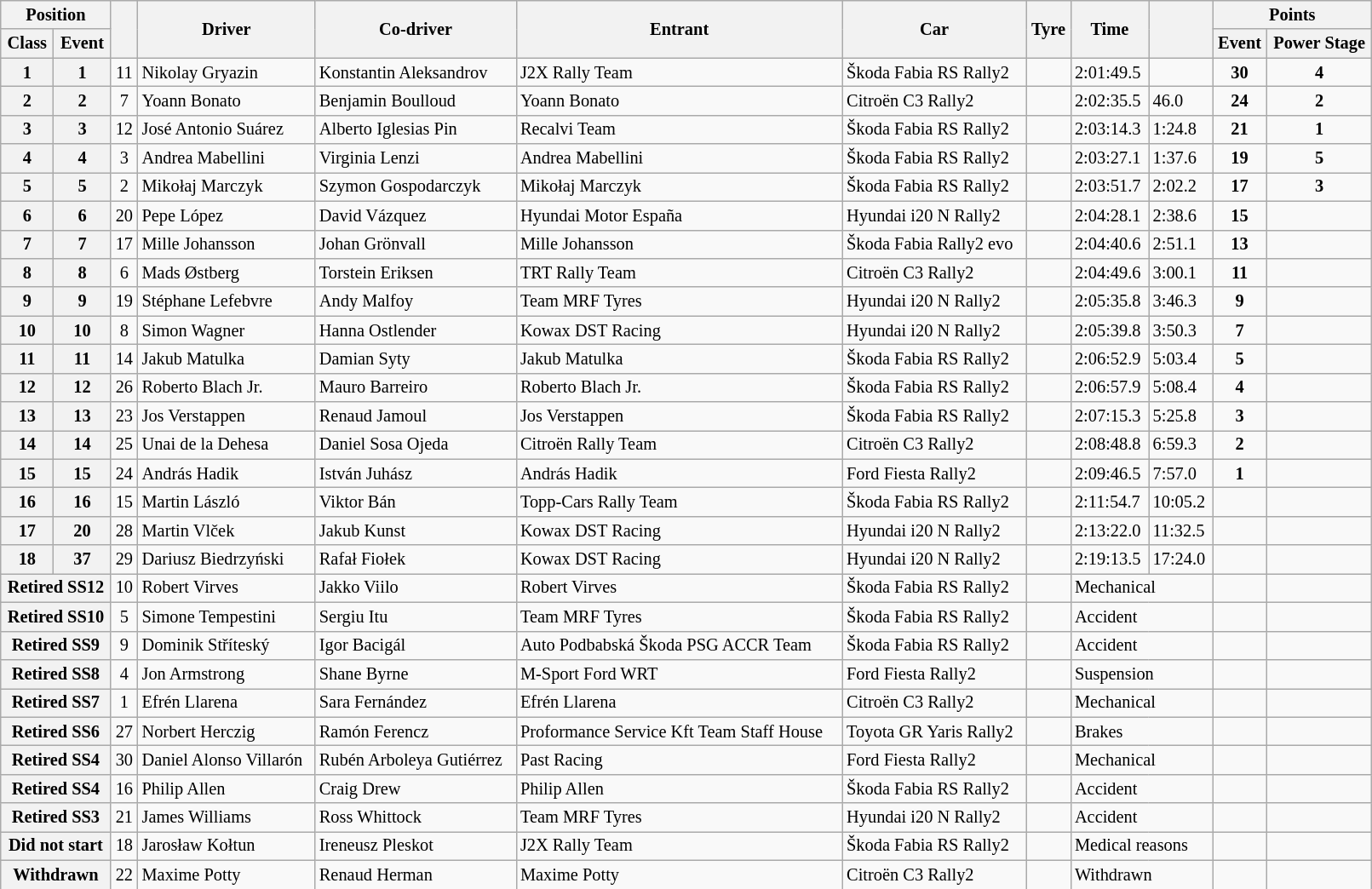<table class="wikitable" width=85% style="font-size: 85%;">
<tr>
<th colspan="2">Position</th>
<th rowspan="2"></th>
<th rowspan="2">Driver</th>
<th rowspan="2">Co-driver</th>
<th rowspan="2">Entrant</th>
<th rowspan="2">Car</th>
<th rowspan="2">Tyre</th>
<th rowspan="2">Time</th>
<th rowspan="2"></th>
<th colspan="2">Points</th>
</tr>
<tr>
<th>Class</th>
<th>Event</th>
<th>Event</th>
<th>Power Stage</th>
</tr>
<tr>
<th>1</th>
<th>1</th>
<td align="center">11</td>
<td> Nikolay Gryazin</td>
<td> Konstantin Aleksandrov</td>
<td> J2X Rally Team</td>
<td>Škoda Fabia RS Rally2</td>
<td></td>
<td>2:01:49.5</td>
<td></td>
<td align="center"><strong>30</strong></td>
<td align="center"><strong>4</strong></td>
</tr>
<tr>
<th>2</th>
<th>2</th>
<td align="center">7</td>
<td> Yoann Bonato</td>
<td> Benjamin Boulloud</td>
<td> Yoann Bonato</td>
<td>Citroën C3 Rally2</td>
<td></td>
<td>2:02:35.5</td>
<td>46.0</td>
<td align="center"><strong> 24</strong></td>
<td align="center"><strong>2</strong></td>
</tr>
<tr>
<th>3</th>
<th>3</th>
<td align="center">12</td>
<td> José Antonio Suárez</td>
<td> Alberto Iglesias Pin</td>
<td> Recalvi Team</td>
<td>Škoda Fabia RS Rally2</td>
<td></td>
<td>2:03:14.3</td>
<td>1:24.8</td>
<td align="center"><strong>21</strong></td>
<td align="center"><strong> 1</strong></td>
</tr>
<tr>
<th>4</th>
<th>4</th>
<td align="center">3</td>
<td> Andrea Mabellini</td>
<td> Virginia Lenzi</td>
<td> Andrea Mabellini</td>
<td>Škoda Fabia RS Rally2</td>
<td></td>
<td>2:03:27.1</td>
<td>1:37.6</td>
<td align="center"><strong>19</strong></td>
<td align="center"><strong>5</strong></td>
</tr>
<tr>
<th>5</th>
<th>5</th>
<td align="center">2</td>
<td> Mikołaj Marczyk</td>
<td> Szymon Gospodarczyk</td>
<td> Mikołaj Marczyk</td>
<td>Škoda Fabia RS Rally2</td>
<td></td>
<td>2:03:51.7</td>
<td>2:02.2</td>
<td align="center"><strong>17</strong></td>
<td align="center"><strong>3</strong></td>
</tr>
<tr>
<th>6</th>
<th>6</th>
<td align="center">20</td>
<td> Pepe López</td>
<td> David Vázquez</td>
<td> Hyundai Motor España</td>
<td>Hyundai i20 N Rally2</td>
<td></td>
<td>2:04:28.1</td>
<td>2:38.6</td>
<td align="center"><strong>15</strong></td>
<td align="center"></td>
</tr>
<tr>
<th>7</th>
<th>7</th>
<td align="center">17</td>
<td> Mille Johansson</td>
<td> Johan Grönvall</td>
<td> Mille Johansson</td>
<td>Škoda Fabia Rally2 evo</td>
<td></td>
<td>2:04:40.6</td>
<td>2:51.1</td>
<td align="center"><strong>13</strong></td>
<td align="center"></td>
</tr>
<tr>
<th>8</th>
<th>8</th>
<td align="center">6</td>
<td> Mads Østberg</td>
<td> Torstein Eriksen</td>
<td> TRT Rally Team</td>
<td>Citroën C3 Rally2</td>
<td></td>
<td>2:04:49.6</td>
<td>3:00.1</td>
<td align="center"><strong>11</strong></td>
<td align="center"></td>
</tr>
<tr>
<th>9</th>
<th>9</th>
<td align="center">19</td>
<td> Stéphane Lefebvre</td>
<td> Andy Malfoy</td>
<td> Team MRF Tyres</td>
<td>Hyundai i20 N Rally2</td>
<td></td>
<td>2:05:35.8</td>
<td>3:46.3</td>
<td align="center"><strong>9</strong></td>
<td align="center"></td>
</tr>
<tr>
<th>10</th>
<th>10</th>
<td align="center">8</td>
<td> Simon Wagner</td>
<td> Hanna Ostlender</td>
<td> Kowax DST Racing</td>
<td>Hyundai i20 N Rally2</td>
<td></td>
<td>2:05:39.8</td>
<td>3:50.3</td>
<td align="center"><strong>7</strong></td>
<td align="center"></td>
</tr>
<tr>
<th>11</th>
<th>11</th>
<td align="center">14</td>
<td> Jakub Matulka</td>
<td> Damian Syty</td>
<td> Jakub Matulka</td>
<td>Škoda Fabia RS Rally2</td>
<td></td>
<td>2:06:52.9</td>
<td>5:03.4</td>
<td align="center"><strong>5</strong></td>
<td align="center"></td>
</tr>
<tr>
<th>12</th>
<th>12</th>
<td align="center">26</td>
<td> Roberto Blach Jr.</td>
<td> Mauro Barreiro</td>
<td> Roberto Blach Jr.</td>
<td>Škoda Fabia RS Rally2</td>
<td></td>
<td>2:06:57.9</td>
<td>5:08.4</td>
<td align="center"><strong>4</strong></td>
<td align="center"></td>
</tr>
<tr>
<th>13</th>
<th>13</th>
<td align="center">23</td>
<td> Jos Verstappen</td>
<td> Renaud Jamoul</td>
<td> Jos Verstappen</td>
<td>Škoda Fabia RS Rally2</td>
<td></td>
<td>2:07:15.3</td>
<td>5:25.8</td>
<td align="center"><strong>3</strong></td>
<td align="center"></td>
</tr>
<tr>
<th>14</th>
<th>14</th>
<td align="center">25</td>
<td> Unai de la Dehesa</td>
<td> Daniel Sosa Ojeda</td>
<td> Citroën Rally Team</td>
<td>Citroën C3 Rally2</td>
<td></td>
<td>2:08:48.8</td>
<td>6:59.3</td>
<td align="center"><strong>2</strong></td>
<td align="center"></td>
</tr>
<tr>
<th>15</th>
<th>15</th>
<td align="center">24</td>
<td> András Hadik</td>
<td> István Juhász</td>
<td> András Hadik</td>
<td>Ford Fiesta Rally2</td>
<td></td>
<td>2:09:46.5</td>
<td>7:57.0</td>
<td align="center"><strong>1</strong></td>
<td align="center"></td>
</tr>
<tr>
<th>16</th>
<th>16</th>
<td align="center">15</td>
<td> Martin László</td>
<td> Viktor Bán</td>
<td> Topp-Cars Rally Team</td>
<td>Škoda Fabia RS Rally2</td>
<td></td>
<td>2:11:54.7</td>
<td>10:05.2</td>
<td align="center"></td>
<td align="center"></td>
</tr>
<tr>
<th>17</th>
<th>20</th>
<td align="center">28</td>
<td> Martin Vlček</td>
<td> Jakub Kunst</td>
<td> Kowax DST Racing</td>
<td>Hyundai i20 N Rally2</td>
<td></td>
<td>2:13:22.0</td>
<td>11:32.5</td>
<td align="center"></td>
<td align="center"></td>
</tr>
<tr>
<th>18</th>
<th>37</th>
<td align="center">29</td>
<td> Dariusz Biedrzyński</td>
<td> Rafał Fiołek</td>
<td> Kowax DST Racing</td>
<td>Hyundai i20 N Rally2</td>
<td></td>
<td>2:19:13.5</td>
<td>17:24.0</td>
<td align="center"></td>
<td align="center"></td>
</tr>
<tr>
<th colspan="2">Retired SS12</th>
<td align="center">10</td>
<td> Robert Virves</td>
<td> Jakko Viilo</td>
<td> Robert Virves</td>
<td>Škoda Fabia RS Rally2</td>
<td></td>
<td colspan="2">Mechanical</td>
<td align="center"></td>
<td align="center"></td>
</tr>
<tr>
<th colspan="2">Retired SS10</th>
<td align="center">5</td>
<td> Simone Tempestini</td>
<td> Sergiu Itu</td>
<td> Team MRF Tyres</td>
<td>Škoda Fabia RS Rally2</td>
<td></td>
<td colspan="2">Accident</td>
<td align="center"></td>
<td align="center"></td>
</tr>
<tr>
<th colspan="2">Retired SS9</th>
<td align="center">9</td>
<td> Dominik Stříteský</td>
<td> Igor Bacigál</td>
<td> Auto Podbabská Škoda PSG ACCR Team</td>
<td>Škoda Fabia RS Rally2</td>
<td></td>
<td colspan="2">Accident</td>
<td align="center"></td>
<td align="center"></td>
</tr>
<tr>
<th colspan="2">Retired SS8</th>
<td align="center">4</td>
<td> Jon Armstrong</td>
<td> Shane Byrne</td>
<td> M-Sport Ford WRT</td>
<td>Ford Fiesta Rally2</td>
<td></td>
<td colspan="2">Suspension</td>
<td align="center"></td>
<td align="center"></td>
</tr>
<tr>
<th colspan="2">Retired SS7</th>
<td align="center">1</td>
<td> Efrén Llarena</td>
<td> Sara Fernández</td>
<td> Efrén Llarena</td>
<td>Citroën C3 Rally2</td>
<td></td>
<td colspan="2">Mechanical</td>
<td align="center"></td>
<td align="center"></td>
</tr>
<tr>
<th colspan="2">Retired SS6</th>
<td align="center">27</td>
<td> Norbert Herczig</td>
<td> Ramón Ferencz</td>
<td> Proformance Service Kft Team Staff House</td>
<td>Toyota GR Yaris Rally2</td>
<td></td>
<td colspan="2">Brakes</td>
<td align="center"></td>
<td align="center"></td>
</tr>
<tr>
<th colspan="2">Retired SS4</th>
<td align="center">30</td>
<td> Daniel Alonso Villarón</td>
<td> Rubén Arboleya Gutiérrez</td>
<td> Past Racing</td>
<td>Ford Fiesta Rally2</td>
<td></td>
<td colspan="2">Mechanical</td>
<td align="center"></td>
<td align="center"></td>
</tr>
<tr>
<th colspan="2">Retired SS4</th>
<td align="center">16</td>
<td> Philip Allen</td>
<td> Craig Drew</td>
<td> Philip Allen</td>
<td>Škoda Fabia RS Rally2</td>
<td></td>
<td colspan="2">Accident</td>
<td align="center"></td>
<td align="center"></td>
</tr>
<tr>
<th colspan="2">Retired SS3</th>
<td align="center">21</td>
<td> James Williams</td>
<td> Ross Whittock</td>
<td> Team MRF Tyres</td>
<td>Hyundai i20 N Rally2</td>
<td></td>
<td colspan="2">Accident</td>
<td align="center"></td>
<td align="center"></td>
</tr>
<tr>
<th colspan="2">Did not start</th>
<td align="center">18</td>
<td> Jarosław Kołtun</td>
<td> Ireneusz Pleskot</td>
<td> J2X Rally Team</td>
<td>Škoda Fabia RS Rally2</td>
<td></td>
<td colspan="2">Medical reasons</td>
<td align="center"></td>
<td align="center"></td>
</tr>
<tr>
<th colspan="2">Withdrawn</th>
<td align="center">22</td>
<td> Maxime Potty</td>
<td> Renaud Herman</td>
<td> Maxime Potty</td>
<td>Citroën C3 Rally2</td>
<td></td>
<td colspan="2">Withdrawn</td>
<td align="center"></td>
<td align="center"></td>
</tr>
<tr>
</tr>
</table>
